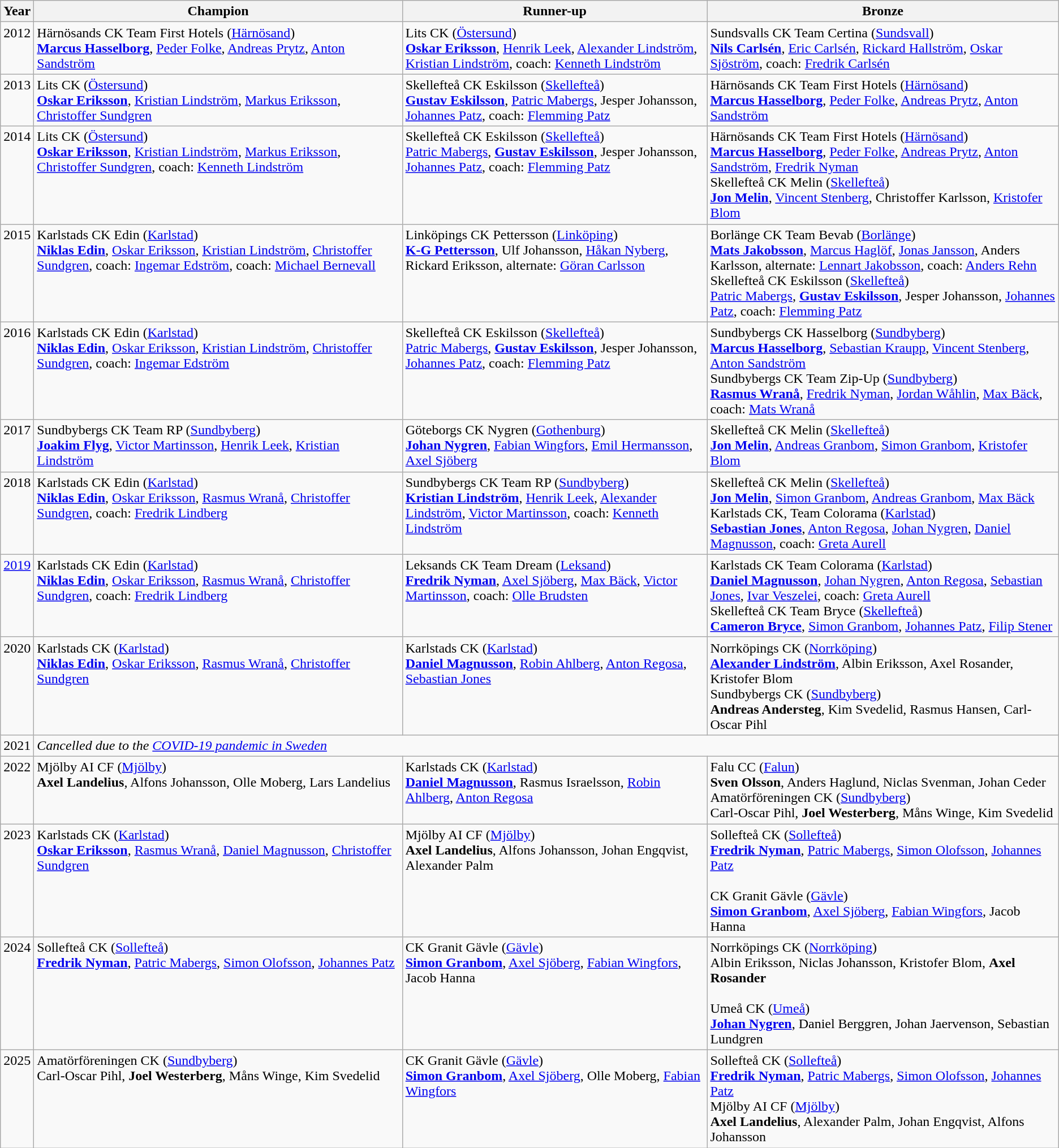<table class="wikitable">
<tr>
<th>Year</th>
<th>Champion</th>
<th>Runner-up</th>
<th>Bronze</th>
</tr>
<tr valign="top">
<td align=center>2012</td>
<td>Härnösands CK Team First Hotels (<a href='#'>Härnösand</a>)<br><strong><a href='#'>Marcus Hasselborg</a></strong>, <a href='#'>Peder Folke</a>, <a href='#'>Andreas Prytz</a>, <a href='#'>Anton Sandström</a></td>
<td>Lits CK (<a href='#'>Östersund</a>)<br><strong><a href='#'>Oskar Eriksson</a></strong>, <a href='#'>Henrik Leek</a>, <a href='#'>Alexander Lindström</a>, <a href='#'>Kristian Lindström</a>, coach: <a href='#'>Kenneth Lindström</a></td>
<td>Sundsvalls CK Team Certina (<a href='#'>Sundsvall</a>)<br><strong><a href='#'>Nils Carlsén</a></strong>, <a href='#'>Eric Carlsén</a>, <a href='#'>Rickard Hallström</a>, <a href='#'>Oskar Sjöström</a>, coach: <a href='#'>Fredrik Carlsén</a></td>
</tr>
<tr valign="top">
<td align=center>2013</td>
<td>Lits CK (<a href='#'>Östersund</a>)<br><strong><a href='#'>Oskar Eriksson</a></strong>, <a href='#'>Kristian Lindström</a>, <a href='#'>Markus Eriksson</a>, <a href='#'>Christoffer Sundgren</a></td>
<td>Skellefteå CK Eskilsson (<a href='#'>Skellefteå</a>)<br><strong><a href='#'>Gustav Eskilsson</a></strong>, <a href='#'>Patric Mabergs</a>, Jesper Johansson, <a href='#'>Johannes Patz</a>, coach: <a href='#'>Flemming Patz</a></td>
<td>Härnösands CK Team First Hotels (<a href='#'>Härnösand</a>)<br><strong><a href='#'>Marcus Hasselborg</a></strong>, <a href='#'>Peder Folke</a>, <a href='#'>Andreas Prytz</a>, <a href='#'>Anton Sandström</a></td>
</tr>
<tr valign="top">
<td align=center>2014</td>
<td>Lits CK (<a href='#'>Östersund</a>)<br><strong><a href='#'>Oskar Eriksson</a></strong>, <a href='#'>Kristian Lindström</a>, <a href='#'>Markus Eriksson</a>, <a href='#'>Christoffer Sundgren</a>, coach: <a href='#'>Kenneth Lindström</a></td>
<td>Skellefteå CK Eskilsson (<a href='#'>Skellefteå</a>)<br><a href='#'>Patric Mabergs</a>, <strong><a href='#'>Gustav Eskilsson</a></strong>, Jesper Johansson, <a href='#'>Johannes Patz</a>, coach: <a href='#'>Flemming Patz</a></td>
<td>Härnösands CK Team First Hotels (<a href='#'>Härnösand</a>)<br><strong><a href='#'>Marcus Hasselborg</a></strong>, <a href='#'>Peder Folke</a>, <a href='#'>Andreas Prytz</a>, <a href='#'>Anton Sandström</a>, <a href='#'>Fredrik Nyman</a><br>Skellefteå CK Melin (<a href='#'>Skellefteå</a>)<br><strong><a href='#'>Jon Melin</a></strong>, <a href='#'>Vincent Stenberg</a>, Christoffer Karlsson, <a href='#'>Kristofer Blom</a></td>
</tr>
<tr valign="top">
<td align=center>2015<br></td>
<td>Karlstads CK Edin (<a href='#'>Karlstad</a>)<br><strong><a href='#'>Niklas Edin</a></strong>, <a href='#'>Oskar Eriksson</a>, <a href='#'>Kristian Lindström</a>, <a href='#'>Christoffer Sundgren</a>, coach: <a href='#'>Ingemar Edström</a>, coach: <a href='#'>Michael Bernevall</a></td>
<td>Linköpings CK Pettersson (<a href='#'>Linköping</a>)<br><strong><a href='#'>K-G Pettersson</a></strong>, Ulf Johansson, <a href='#'>Håkan Nyberg</a>, Rickard Eriksson, alternate: <a href='#'>Göran Carlsson</a></td>
<td>Borlänge CK Team Bevab (<a href='#'>Borlänge</a>)<br><strong><a href='#'>Mats Jakobsson</a></strong>, <a href='#'>Marcus Haglöf</a>, <a href='#'>Jonas Jansson</a>, Anders Karlsson, alternate: <a href='#'>Lennart Jakobsson</a>, coach: <a href='#'>Anders Rehn</a><br>Skellefteå CK Eskilsson (<a href='#'>Skellefteå</a>)<br><a href='#'>Patric Mabergs</a>, <strong><a href='#'>Gustav Eskilsson</a></strong>, Jesper Johansson, <a href='#'>Johannes Patz</a>, coach: <a href='#'>Flemming Patz</a></td>
</tr>
<tr valign="top">
<td align=center>2016</td>
<td>Karlstads CK Edin (<a href='#'>Karlstad</a>)<br><strong><a href='#'>Niklas Edin</a></strong>, <a href='#'>Oskar Eriksson</a>, <a href='#'>Kristian Lindström</a>, <a href='#'>Christoffer Sundgren</a>, coach: <a href='#'>Ingemar Edström</a></td>
<td>Skellefteå CK Eskilsson (<a href='#'>Skellefteå</a>)<br><a href='#'>Patric Mabergs</a>, <strong><a href='#'>Gustav Eskilsson</a></strong>, Jesper Johansson, <a href='#'>Johannes Patz</a>, coach: <a href='#'>Flemming Patz</a></td>
<td>Sundbybergs CK Hasselborg (<a href='#'>Sundbyberg</a>)<br><strong><a href='#'>Marcus Hasselborg</a></strong>, <a href='#'>Sebastian Kraupp</a>, <a href='#'>Vincent Stenberg</a>, <a href='#'>Anton Sandström</a><br>Sundbybergs CK Team Zip-Up (<a href='#'>Sundbyberg</a>)<br><strong><a href='#'>Rasmus Wranå</a></strong>, <a href='#'>Fredrik Nyman</a>, <a href='#'>Jordan Wåhlin</a>, <a href='#'>Max Bäck</a>, coach: <a href='#'>Mats Wranå</a></td>
</tr>
<tr valign="top">
<td align=center>2017</td>
<td>Sundbybergs CK Team RP (<a href='#'>Sundbyberg</a>)<br><strong><a href='#'>Joakim Flyg</a></strong>, <a href='#'>Victor Martinsson</a>, <a href='#'>Henrik Leek</a>, <a href='#'>Kristian Lindström</a></td>
<td>Göteborgs CK Nygren (<a href='#'>Gothenburg</a>)<br><strong><a href='#'>Johan Nygren</a></strong>, <a href='#'>Fabian Wingfors</a>, <a href='#'>Emil Hermansson</a>, <a href='#'>Axel Sjöberg</a></td>
<td>Skellefteå CK Melin (<a href='#'>Skellefteå</a>)<br><strong><a href='#'>Jon Melin</a></strong>, <a href='#'>Andreas Granbom</a>, <a href='#'>Simon Granbom</a>, <a href='#'>Kristofer Blom</a></td>
</tr>
<tr valign="top">
<td align=center>2018</td>
<td>Karlstads CK Edin (<a href='#'>Karlstad</a>)<br><strong><a href='#'>Niklas Edin</a></strong>, <a href='#'>Oskar Eriksson</a>, <a href='#'>Rasmus Wranå</a>, <a href='#'>Christoffer Sundgren</a>, coach: <a href='#'>Fredrik Lindberg</a></td>
<td>Sundbybergs CK Team RP (<a href='#'>Sundbyberg</a>)<br><strong><a href='#'>Kristian Lindström</a></strong>, <a href='#'>Henrik Leek</a>, <a href='#'>Alexander Lindström</a>, <a href='#'>Victor Martinsson</a>, coach: <a href='#'>Kenneth Lindström</a></td>
<td>Skellefteå CK Melin (<a href='#'>Skellefteå</a>)<br><strong><a href='#'>Jon Melin</a></strong>, <a href='#'>Simon Granbom</a>, <a href='#'>Andreas Granbom</a>, <a href='#'>Max Bäck</a><br>Karlstads CK, Team Colorama (<a href='#'>Karlstad</a>)<br><strong><a href='#'>Sebastian Jones</a></strong>, <a href='#'>Anton Regosa</a>, <a href='#'>Johan Nygren</a>, <a href='#'>Daniel Magnusson</a>, coach: <a href='#'>Greta Aurell</a></td>
</tr>
<tr valign="top">
<td align=center><a href='#'>2019</a><br></td>
<td>Karlstads CK Edin (<a href='#'>Karlstad</a>)<br><strong><a href='#'>Niklas Edin</a></strong>, <a href='#'>Oskar Eriksson</a>, <a href='#'>Rasmus Wranå</a>, <a href='#'>Christoffer Sundgren</a>, coach: <a href='#'>Fredrik Lindberg</a></td>
<td>Leksands CK Team Dream (<a href='#'>Leksand</a>)<br><strong><a href='#'>Fredrik Nyman</a></strong>, <a href='#'>Axel Sjöberg</a>, <a href='#'>Max Bäck</a>, <a href='#'>Victor Martinsson</a>, coach: <a href='#'>Olle Brudsten</a></td>
<td>Karlstads CK Team Colorama (<a href='#'>Karlstad</a>)<br><strong><a href='#'>Daniel Magnusson</a></strong>, <a href='#'>Johan Nygren</a>, <a href='#'>Anton Regosa</a>, <a href='#'>Sebastian Jones</a>, <a href='#'>Ivar Veszelei</a>, coach: <a href='#'>Greta Aurell</a><br>Skellefteå CK Team Bryce (<a href='#'>Skellefteå</a>)<br><strong><a href='#'>Cameron Bryce</a></strong>, <a href='#'>Simon Granbom</a>, <a href='#'>Johannes Patz</a>, <a href='#'>Filip Stener</a></td>
</tr>
<tr valign="top">
<td align=center>2020<br></td>
<td>Karlstads CK (<a href='#'>Karlstad</a>)<br><strong><a href='#'>Niklas Edin</a></strong>, <a href='#'>Oskar Eriksson</a>, <a href='#'>Rasmus Wranå</a>, <a href='#'>Christoffer Sundgren</a></td>
<td>Karlstads CK (<a href='#'>Karlstad</a>)<br><strong><a href='#'>Daniel Magnusson</a></strong>, <a href='#'>Robin Ahlberg</a>, <a href='#'>Anton Regosa</a>, <a href='#'>Sebastian Jones</a></td>
<td>Norrköpings CK (<a href='#'>Norrköping</a>) <br><strong><a href='#'>Alexander Lindström</a></strong>, Albin Eriksson, Axel Rosander, Kristofer Blom<br>Sundbybergs CK (<a href='#'>Sundbyberg</a>)<br><strong>Andreas Andersteg</strong>, Kim Svedelid, Rasmus Hansen, Carl-Oscar Pihl</td>
</tr>
<tr valign="top">
<td align=center>2021</td>
<td colspan="3"><em>Cancelled due to the <a href='#'>COVID-19 pandemic in Sweden</a></em></td>
</tr>
<tr valign="top">
<td align=center>2022</td>
<td>Mjölby AI CF (<a href='#'>Mjölby</a>) <br> <strong>Axel Landelius</strong>, Alfons Johansson, Olle Moberg, Lars Landelius</td>
<td>Karlstads CK (<a href='#'>Karlstad</a>) <br> <strong><a href='#'>Daniel Magnusson</a></strong>, Rasmus Israelsson, <a href='#'>Robin Ahlberg</a>, <a href='#'>Anton Regosa</a></td>
<td>Falu CC (<a href='#'>Falun</a>) <br> <strong>Sven Olsson</strong>, Anders Haglund, Niclas Svenman, Johan Ceder <br> Amatörföreningen CK (<a href='#'>Sundbyberg</a>) <br> Carl-Oscar Pihl, <strong>Joel Westerberg</strong>, Måns Winge, Kim Svedelid</td>
</tr>
<tr valign="top">
<td align=center>2023</td>
<td>Karlstads CK (<a href='#'>Karlstad</a>) <br> <strong><a href='#'>Oskar Eriksson</a></strong>, <a href='#'>Rasmus Wranå</a>, <a href='#'>Daniel Magnusson</a>, <a href='#'>Christoffer Sundgren</a></td>
<td>Mjölby AI CF (<a href='#'>Mjölby</a>) <br> <strong>Axel Landelius</strong>, Alfons Johansson, Johan Engqvist, Alexander Palm</td>
<td>Sollefteå CK (<a href='#'>Sollefteå</a>) <br> <strong><a href='#'>Fredrik Nyman</a></strong>, <a href='#'>Patric Mabergs</a>, <a href='#'>Simon Olofsson</a>, <a href='#'>Johannes Patz</a> <br><br>CK Granit Gävle (<a href='#'>Gävle</a>) <br> <strong><a href='#'>Simon Granbom</a></strong>, <a href='#'>Axel Sjöberg</a>, <a href='#'>Fabian Wingfors</a>, Jacob Hanna</td>
</tr>
<tr valign="top">
<td align=center>2024</td>
<td>Sollefteå CK (<a href='#'>Sollefteå</a>) <br><strong><a href='#'>Fredrik Nyman</a></strong>, <a href='#'>Patric Mabergs</a>, <a href='#'>Simon Olofsson</a>, <a href='#'>Johannes Patz</a></td>
<td>CK Granit Gävle (<a href='#'>Gävle</a>) <br> <strong><a href='#'>Simon Granbom</a></strong>, <a href='#'>Axel Sjöberg</a>, <a href='#'>Fabian Wingfors</a>, Jacob Hanna</td>
<td>Norrköpings CK (<a href='#'>Norrköping</a>) <br> Albin Eriksson, Niclas Johansson, Kristofer Blom, <strong>Axel Rosander</strong> <br><br>Umeå CK (<a href='#'>Umeå</a>) <br> <strong><a href='#'>Johan Nygren</a></strong>, Daniel Berggren, Johan Jaervenson, Sebastian Lundgren</td>
</tr>
<tr valign="top">
<td align=center>2025</td>
<td>Amatörföreningen CK (<a href='#'>Sundbyberg</a>) <br> Carl-Oscar Pihl, <strong>Joel Westerberg</strong>, Måns Winge, Kim Svedelid</td>
<td>CK Granit Gävle (<a href='#'>Gävle</a>) <br> <strong><a href='#'>Simon Granbom</a></strong>, <a href='#'>Axel Sjöberg</a>, Olle Moberg, <a href='#'>Fabian Wingfors</a></td>
<td>Sollefteå CK (<a href='#'>Sollefteå</a>) <br> <strong><a href='#'>Fredrik Nyman</a></strong>, <a href='#'>Patric Mabergs</a>, <a href='#'>Simon Olofsson</a>, <a href='#'>Johannes Patz</a> <br> Mjölby AI CF (<a href='#'>Mjölby</a>) <br> <strong>Axel Landelius</strong>, Alexander Palm, Johan Engqvist, Alfons Johansson</td>
</tr>
</table>
